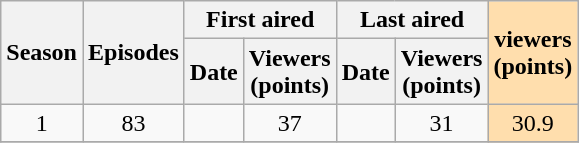<table class="wikitable" style="text-align: center">
<tr>
<th scope="col" rowspan="2">Season</th>
<th scope="col" rowspan="2" colspan="1">Episodes</th>
<th scope="col" colspan="2">First aired</th>
<th scope="col" colspan="2">Last aired</th>
<th style="background:#ffdead;" rowspan="2"> viewers <br> (points)</th>
</tr>
<tr>
<th scope="col">Date</th>
<th scope="col">Viewers<br>(points)</th>
<th scope="col">Date</th>
<th scope="col">Viewers<br>(points)</th>
</tr>
<tr>
<td>1</td>
<td>83</td>
<td></td>
<td>37</td>
<td></td>
<td>31</td>
<td style="background:#ffdead;">30.9</td>
</tr>
<tr>
</tr>
</table>
